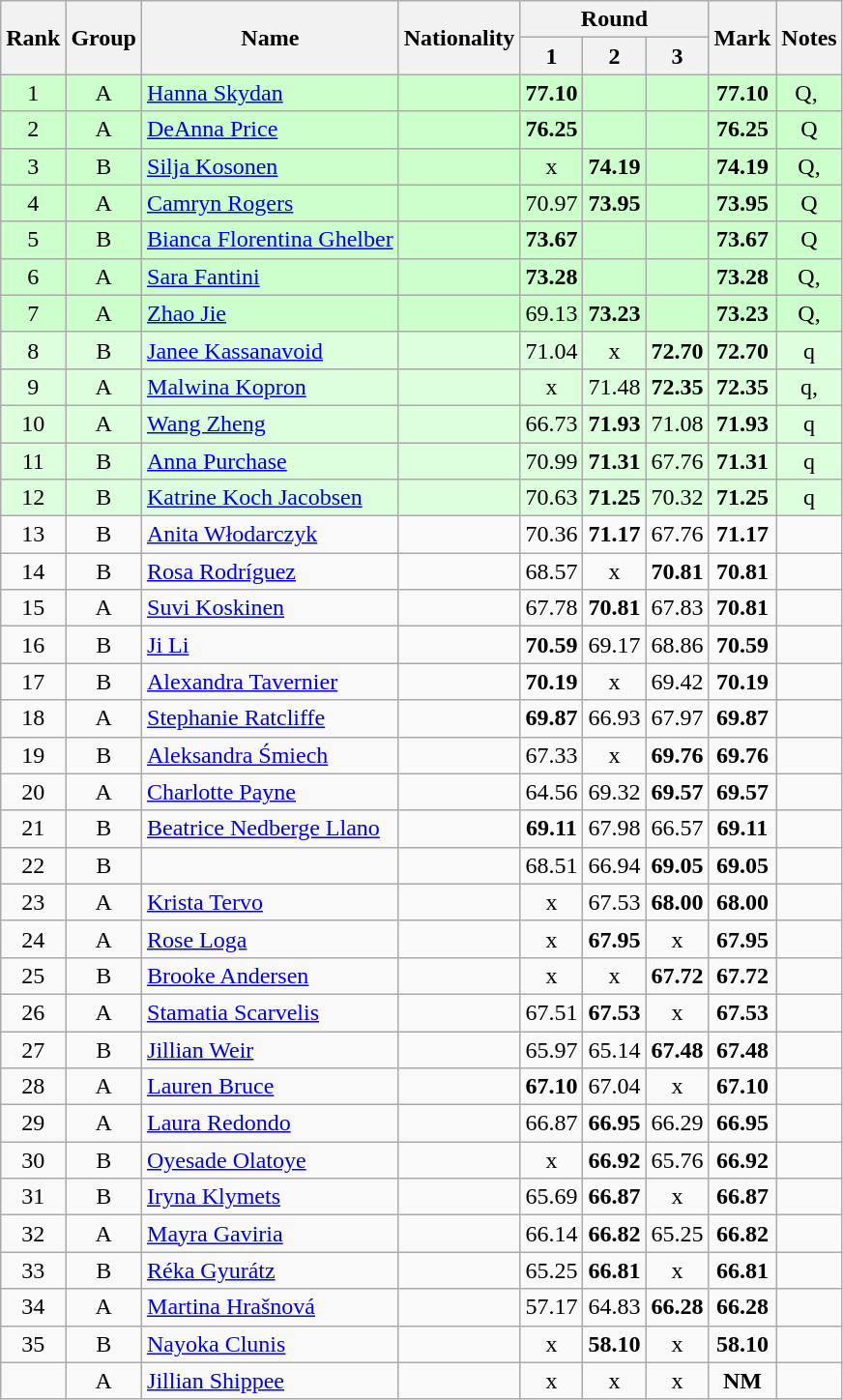<table class="wikitable sortable" style="text-align:center">
<tr>
<th rowspan=2>Rank</th>
<th rowspan=2>Group</th>
<th rowspan=2>Name</th>
<th rowspan=2>Nationality</th>
<th colspan=3>Round</th>
<th rowspan=2>Mark</th>
<th rowspan=2>Notes</th>
</tr>
<tr>
<th>1</th>
<th>2</th>
<th>3</th>
</tr>
<tr bgcolor=ccffcc>
<td>1</td>
<td>A</td>
<td align=left><a href='#'>Hanna Skydan</a></td>
<td align=left></td>
<td><strong>77.10</strong></td>
<td></td>
<td></td>
<td><strong>77.10</strong></td>
<td>Q, </td>
</tr>
<tr bgcolor=ccffcc>
<td>2</td>
<td>A</td>
<td align=left><a href='#'>DeAnna Price</a></td>
<td align=left></td>
<td><strong>76.25</strong></td>
<td></td>
<td></td>
<td><strong>76.25</strong></td>
<td>Q</td>
</tr>
<tr bgcolor=ccffcc>
<td>3</td>
<td>B</td>
<td align=left><a href='#'>Silja Kosonen</a></td>
<td align=left></td>
<td>x</td>
<td><strong>74.19</strong></td>
<td></td>
<td><strong>74.19</strong></td>
<td>Q, </td>
</tr>
<tr bgcolor=ccffcc>
<td>4</td>
<td>A</td>
<td align=left><a href='#'>Camryn Rogers</a></td>
<td align=left></td>
<td>70.97</td>
<td><strong>73.95</strong></td>
<td></td>
<td><strong>73.95</strong></td>
<td>Q</td>
</tr>
<tr bgcolor=ccffcc>
<td>5</td>
<td>B</td>
<td align=left><a href='#'>Bianca Florentina Ghelber</a></td>
<td align=left></td>
<td><strong>73.67</strong></td>
<td></td>
<td></td>
<td><strong>73.67</strong></td>
<td>Q</td>
</tr>
<tr bgcolor=ccffcc>
<td>6</td>
<td>A</td>
<td align=left><a href='#'>Sara Fantini</a></td>
<td align=left></td>
<td><strong>73.28</strong></td>
<td></td>
<td></td>
<td><strong>73.28</strong></td>
<td>Q, </td>
</tr>
<tr bgcolor=ccffcc>
<td>7</td>
<td>A</td>
<td align=left><a href='#'>Zhao Jie</a></td>
<td align=left></td>
<td>69.13</td>
<td><strong>73.23</strong></td>
<td></td>
<td><strong>73.23</strong></td>
<td>Q, </td>
</tr>
<tr bgcolor=ddffdd>
<td>8</td>
<td>B</td>
<td align=left><a href='#'>Janee Kassanavoid</a></td>
<td align=left></td>
<td>71.04</td>
<td>x</td>
<td><strong>72.70</strong></td>
<td><strong>72.70</strong></td>
<td>q</td>
</tr>
<tr bgcolor=ddffdd>
<td>9</td>
<td>A</td>
<td align=left><a href='#'>Malwina Kopron</a></td>
<td align=left></td>
<td>x</td>
<td>71.48</td>
<td><strong>72.35</strong></td>
<td><strong>72.35</strong></td>
<td>q, </td>
</tr>
<tr bgcolor=ddffdd>
<td>10</td>
<td>A</td>
<td align=left><a href='#'>Wang Zheng</a></td>
<td align=left></td>
<td>66.73</td>
<td><strong>71.93</strong></td>
<td>71.08</td>
<td><strong>71.93</strong></td>
<td>q</td>
</tr>
<tr bgcolor=ddffdd>
<td>11</td>
<td>B</td>
<td align=left><a href='#'>Anna Purchase</a></td>
<td align=left></td>
<td>70.99</td>
<td><strong>71.31</strong></td>
<td>67.76</td>
<td><strong>71.31</strong></td>
<td>q</td>
</tr>
<tr bgcolor=ddffdd>
<td>12</td>
<td>B</td>
<td align=left><a href='#'>Katrine Koch Jacobsen</a></td>
<td align=left></td>
<td>70.63</td>
<td><strong>71.25</strong></td>
<td>70.32</td>
<td><strong>71.25</strong></td>
<td>q</td>
</tr>
<tr>
<td>13</td>
<td>B</td>
<td align=left><a href='#'>Anita Włodarczyk</a></td>
<td align=left></td>
<td>70.36</td>
<td><strong>71.17</strong></td>
<td>67.76</td>
<td><strong>71.17</strong></td>
<td></td>
</tr>
<tr>
<td>14</td>
<td>B</td>
<td align=left><a href='#'>Rosa Rodríguez</a></td>
<td align=left></td>
<td>68.57</td>
<td>x</td>
<td><strong>70.81</strong></td>
<td><strong>70.81</strong></td>
<td></td>
</tr>
<tr>
<td>15</td>
<td>A</td>
<td align=left><a href='#'>Suvi Koskinen</a></td>
<td align=left></td>
<td>67.78</td>
<td><strong>70.81</strong></td>
<td>67.83</td>
<td><strong>70.81</strong></td>
<td></td>
</tr>
<tr>
<td>16</td>
<td>B</td>
<td align=left><a href='#'>Ji Li</a></td>
<td align=left></td>
<td><strong>70.59</strong></td>
<td>69.17</td>
<td>68.86</td>
<td><strong>70.59</strong></td>
<td></td>
</tr>
<tr>
<td>17</td>
<td>B</td>
<td align=left><a href='#'>Alexandra Tavernier</a></td>
<td align=left></td>
<td><strong>70.19</strong></td>
<td>x</td>
<td>69.42</td>
<td><strong>70.19</strong></td>
<td></td>
</tr>
<tr>
<td>18</td>
<td>A</td>
<td align=left><a href='#'>Stephanie Ratcliffe</a></td>
<td align=left></td>
<td><strong>69.87</strong></td>
<td>66.93</td>
<td>67.97</td>
<td><strong>69.87</strong></td>
<td></td>
</tr>
<tr>
<td>19</td>
<td>B</td>
<td align=left><a href='#'>Aleksandra Śmiech</a></td>
<td align=left></td>
<td>67.33</td>
<td>x</td>
<td><strong>69.76</strong></td>
<td><strong>69.76</strong></td>
<td></td>
</tr>
<tr>
<td>20</td>
<td>A</td>
<td align=left><a href='#'>Charlotte Payne</a></td>
<td align=left></td>
<td>64.56</td>
<td>69.32</td>
<td><strong>69.57</strong></td>
<td><strong>69.57</strong></td>
<td></td>
</tr>
<tr>
<td>21</td>
<td>B</td>
<td align=left><a href='#'>Beatrice Nedberge Llano</a></td>
<td align=left></td>
<td><strong>69.11</strong></td>
<td>67.98</td>
<td>66.57</td>
<td><strong>69.11</strong></td>
<td></td>
</tr>
<tr>
<td>22</td>
<td>B</td>
<td align=left></td>
<td align=left></td>
<td>68.51</td>
<td>66.94</td>
<td><strong>69.05</strong></td>
<td><strong>69.05</strong></td>
<td></td>
</tr>
<tr>
<td>23</td>
<td>A</td>
<td align=left><a href='#'>Krista Tervo</a></td>
<td align=left></td>
<td>x</td>
<td>67.53</td>
<td><strong>68.00</strong></td>
<td><strong>68.00</strong></td>
<td></td>
</tr>
<tr>
<td>24</td>
<td>A</td>
<td align=left><a href='#'>Rose Loga</a></td>
<td align=left></td>
<td>x</td>
<td><strong>67.95</strong></td>
<td>x</td>
<td><strong>67.95</strong></td>
<td></td>
</tr>
<tr>
<td>25</td>
<td>B</td>
<td align=left><a href='#'>Brooke Andersen</a></td>
<td align=left></td>
<td>x</td>
<td>x</td>
<td><strong>67.72</strong></td>
<td><strong>67.72</strong></td>
<td></td>
</tr>
<tr>
<td>26</td>
<td>A</td>
<td align=left><a href='#'>Stamatia Scarvelis</a></td>
<td align=left></td>
<td>67.51</td>
<td><strong>67.53</strong></td>
<td>x</td>
<td><strong>67.53</strong></td>
<td></td>
</tr>
<tr>
<td>27</td>
<td>B</td>
<td align=left><a href='#'>Jillian Weir</a></td>
<td align=left></td>
<td>65.97</td>
<td>65.14</td>
<td><strong>67.48</strong></td>
<td><strong>67.48</strong></td>
<td></td>
</tr>
<tr>
<td>28</td>
<td>A</td>
<td align=left><a href='#'>Lauren Bruce</a></td>
<td align=left></td>
<td><strong>67.10</strong></td>
<td>67.04</td>
<td>x</td>
<td><strong>67.10</strong></td>
<td></td>
</tr>
<tr>
<td>29</td>
<td>A</td>
<td align=left><a href='#'>Laura Redondo</a></td>
<td align=left></td>
<td>66.87</td>
<td><strong>66.95</strong></td>
<td>66.29</td>
<td><strong>66.95</strong></td>
<td></td>
</tr>
<tr>
<td>30</td>
<td>B</td>
<td align=left><a href='#'>Oyesade Olatoye</a></td>
<td align=left></td>
<td>x</td>
<td><strong>66.92</strong></td>
<td>65.76</td>
<td><strong>66.92</strong></td>
<td></td>
</tr>
<tr>
<td>31</td>
<td>B</td>
<td align=left><a href='#'>Iryna Klymets</a></td>
<td align=left></td>
<td>65.69</td>
<td><strong>66.87</strong></td>
<td>x</td>
<td><strong>66.87</strong></td>
<td></td>
</tr>
<tr>
<td>32</td>
<td>A</td>
<td align=left><a href='#'>Mayra Gaviria</a></td>
<td align=left></td>
<td>66.14</td>
<td><strong>66.82</strong></td>
<td>65.25</td>
<td><strong>66.82</strong></td>
<td></td>
</tr>
<tr>
<td>33</td>
<td>B</td>
<td align=left><a href='#'>Réka Gyurátz</a></td>
<td align=left></td>
<td>65.25</td>
<td><strong>66.81</strong></td>
<td>x</td>
<td><strong>66.81</strong></td>
<td></td>
</tr>
<tr>
<td>34</td>
<td>A</td>
<td align=left><a href='#'>Martina Hrašnová</a></td>
<td align=left></td>
<td>57.17</td>
<td>64.83</td>
<td><strong>66.28</strong></td>
<td><strong>66.28</strong></td>
<td></td>
</tr>
<tr>
<td>35</td>
<td>B</td>
<td align=left><a href='#'>Nayoka Clunis</a></td>
<td align=left></td>
<td>x</td>
<td><strong>58.10</strong></td>
<td>x</td>
<td><strong>58.10</strong></td>
<td></td>
</tr>
<tr>
<td></td>
<td>A</td>
<td align=left><a href='#'>Jillian Shippee</a></td>
<td align=left></td>
<td>x</td>
<td>x</td>
<td>x</td>
<td><strong>NM</strong></td>
<td></td>
</tr>
</table>
